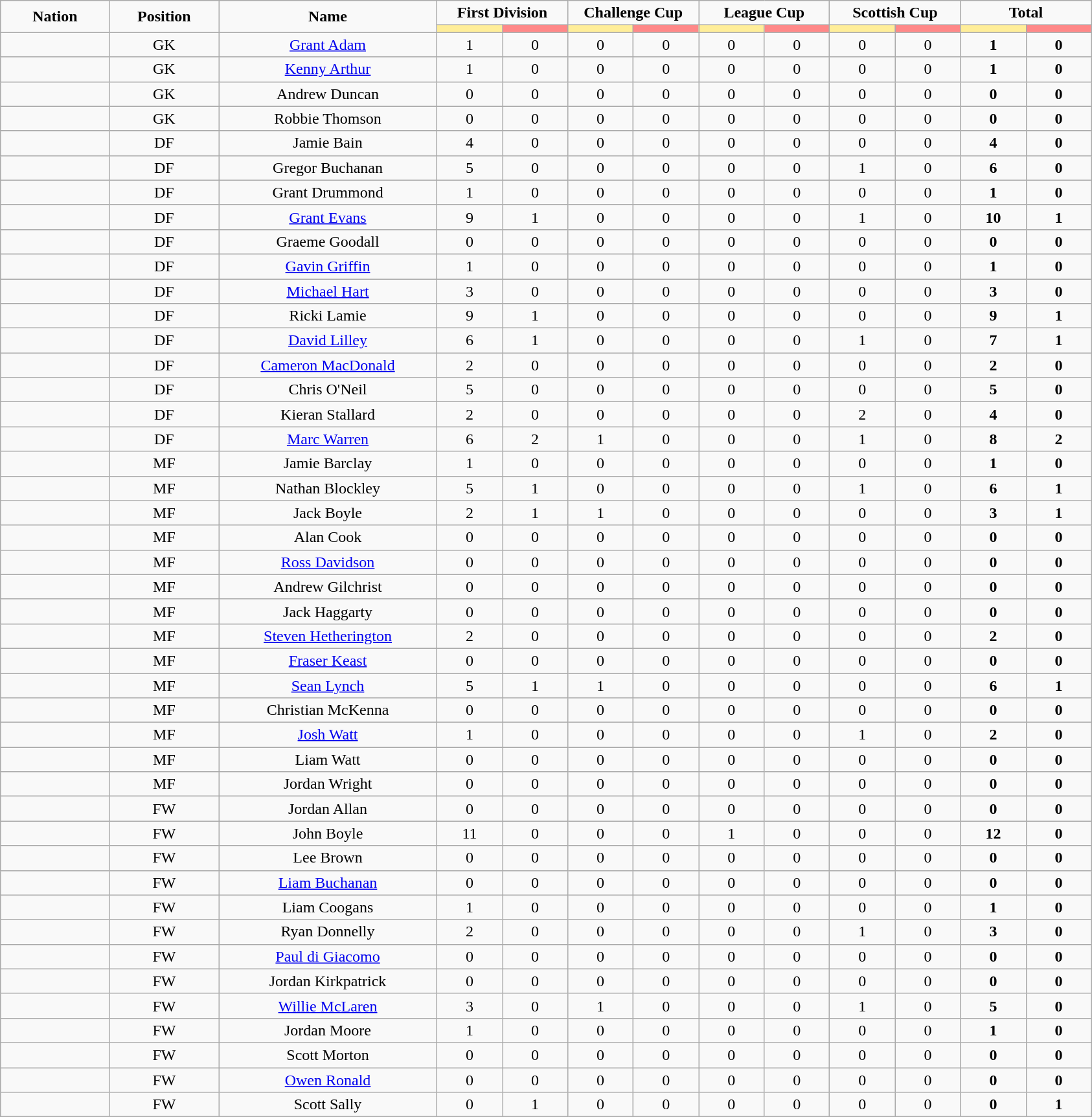<table class="wikitable" style="text-align:center;">
<tr style="text-align:center;">
<td rowspan="2"  style="width:10%; "><strong>Nation</strong></td>
<td rowspan="2"  style="width:10%; "><strong>Position</strong></td>
<td rowspan="2"  style="width:20%; "><strong>Name</strong></td>
<td colspan="2"><strong>First Division</strong></td>
<td colspan="2"><strong>Challenge Cup</strong></td>
<td colspan="2"><strong>League Cup</strong></td>
<td colspan="2"><strong>Scottish Cup</strong></td>
<td colspan="2"><strong>Total </strong></td>
</tr>
<tr>
<th style="width:60px; background:#fe9;"></th>
<th style="width:60px; background:#ff8888;"></th>
<th style="width:60px; background:#fe9;"></th>
<th style="width:60px; background:#ff8888;"></th>
<th style="width:60px; background:#fe9;"></th>
<th style="width:60px; background:#ff8888;"></th>
<th style="width:60px; background:#fe9;"></th>
<th style="width:60px; background:#ff8888;"></th>
<th style="width:60px; background:#fe9;"></th>
<th style="width:60px; background:#ff8888;"></th>
</tr>
<tr>
<td></td>
<td>GK</td>
<td><a href='#'>Grant Adam</a></td>
<td>1</td>
<td>0</td>
<td>0</td>
<td>0</td>
<td>0</td>
<td>0</td>
<td>0</td>
<td>0</td>
<td><strong>1</strong></td>
<td><strong>0</strong></td>
</tr>
<tr>
<td></td>
<td>GK</td>
<td><a href='#'>Kenny Arthur</a></td>
<td>1</td>
<td>0</td>
<td>0</td>
<td>0</td>
<td>0</td>
<td>0</td>
<td>0</td>
<td>0</td>
<td><strong>1</strong></td>
<td><strong>0</strong></td>
</tr>
<tr>
<td></td>
<td>GK</td>
<td>Andrew Duncan</td>
<td>0</td>
<td>0</td>
<td>0</td>
<td>0</td>
<td>0</td>
<td>0</td>
<td>0</td>
<td>0</td>
<td><strong>0</strong></td>
<td><strong>0</strong></td>
</tr>
<tr>
<td></td>
<td>GK</td>
<td>Robbie Thomson</td>
<td>0</td>
<td>0</td>
<td>0</td>
<td>0</td>
<td>0</td>
<td>0</td>
<td>0</td>
<td>0</td>
<td><strong>0</strong></td>
<td><strong>0</strong></td>
</tr>
<tr>
<td></td>
<td>DF</td>
<td>Jamie Bain</td>
<td>4</td>
<td>0</td>
<td>0</td>
<td>0</td>
<td>0</td>
<td>0</td>
<td>0</td>
<td>0</td>
<td><strong>4</strong></td>
<td><strong>0</strong></td>
</tr>
<tr>
<td></td>
<td>DF</td>
<td>Gregor Buchanan</td>
<td>5</td>
<td>0</td>
<td>0</td>
<td>0</td>
<td>0</td>
<td>0</td>
<td>1</td>
<td>0</td>
<td><strong>6</strong></td>
<td><strong>0</strong></td>
</tr>
<tr>
<td></td>
<td>DF</td>
<td>Grant Drummond</td>
<td>1</td>
<td>0</td>
<td>0</td>
<td>0</td>
<td>0</td>
<td>0</td>
<td>0</td>
<td>0</td>
<td><strong>1</strong></td>
<td><strong>0</strong></td>
</tr>
<tr>
<td></td>
<td>DF</td>
<td><a href='#'>Grant Evans</a></td>
<td>9</td>
<td>1</td>
<td>0</td>
<td>0</td>
<td>0</td>
<td>0</td>
<td>1</td>
<td>0</td>
<td><strong>10</strong></td>
<td><strong>1</strong></td>
</tr>
<tr>
<td></td>
<td>DF</td>
<td>Graeme Goodall</td>
<td>0</td>
<td>0</td>
<td>0</td>
<td>0</td>
<td>0</td>
<td>0</td>
<td>0</td>
<td>0</td>
<td><strong>0</strong></td>
<td><strong>0</strong></td>
</tr>
<tr>
<td></td>
<td>DF</td>
<td><a href='#'>Gavin Griffin</a></td>
<td>1</td>
<td>0</td>
<td>0</td>
<td>0</td>
<td>0</td>
<td>0</td>
<td>0</td>
<td>0</td>
<td><strong>1</strong></td>
<td><strong>0</strong></td>
</tr>
<tr>
<td></td>
<td>DF</td>
<td><a href='#'>Michael Hart</a></td>
<td>3</td>
<td>0</td>
<td>0</td>
<td>0</td>
<td>0</td>
<td>0</td>
<td>0</td>
<td>0</td>
<td><strong>3</strong></td>
<td><strong>0</strong></td>
</tr>
<tr>
<td></td>
<td>DF</td>
<td>Ricki Lamie</td>
<td>9</td>
<td>1</td>
<td>0</td>
<td>0</td>
<td>0</td>
<td>0</td>
<td>0</td>
<td>0</td>
<td><strong>9</strong></td>
<td><strong>1</strong></td>
</tr>
<tr>
<td></td>
<td>DF</td>
<td><a href='#'>David Lilley</a></td>
<td>6</td>
<td>1</td>
<td>0</td>
<td>0</td>
<td>0</td>
<td>0</td>
<td>1</td>
<td>0</td>
<td><strong>7</strong></td>
<td><strong>1</strong></td>
</tr>
<tr>
<td></td>
<td>DF</td>
<td><a href='#'>Cameron MacDonald</a></td>
<td>2</td>
<td>0</td>
<td>0</td>
<td>0</td>
<td>0</td>
<td>0</td>
<td>0</td>
<td>0</td>
<td><strong>2</strong></td>
<td><strong>0</strong></td>
</tr>
<tr>
<td></td>
<td>DF</td>
<td>Chris O'Neil</td>
<td>5</td>
<td>0</td>
<td>0</td>
<td>0</td>
<td>0</td>
<td>0</td>
<td>0</td>
<td>0</td>
<td><strong>5</strong></td>
<td><strong>0</strong></td>
</tr>
<tr>
<td></td>
<td>DF</td>
<td>Kieran Stallard</td>
<td>2</td>
<td>0</td>
<td>0</td>
<td>0</td>
<td>0</td>
<td>0</td>
<td>2</td>
<td>0</td>
<td><strong>4</strong></td>
<td><strong>0</strong></td>
</tr>
<tr>
<td></td>
<td>DF</td>
<td><a href='#'>Marc Warren</a></td>
<td>6</td>
<td>2</td>
<td>1</td>
<td>0</td>
<td>0</td>
<td>0</td>
<td>1</td>
<td>0</td>
<td><strong>8</strong></td>
<td><strong>2</strong></td>
</tr>
<tr>
<td></td>
<td>MF</td>
<td>Jamie Barclay</td>
<td>1</td>
<td>0</td>
<td>0</td>
<td>0</td>
<td>0</td>
<td>0</td>
<td>0</td>
<td>0</td>
<td><strong>1</strong></td>
<td><strong>0</strong></td>
</tr>
<tr>
<td></td>
<td>MF</td>
<td>Nathan Blockley</td>
<td>5</td>
<td>1</td>
<td>0</td>
<td>0</td>
<td>0</td>
<td>0</td>
<td>1</td>
<td>0</td>
<td><strong>6</strong></td>
<td><strong>1</strong></td>
</tr>
<tr>
<td></td>
<td>MF</td>
<td>Jack Boyle</td>
<td>2</td>
<td>1</td>
<td>1</td>
<td>0</td>
<td>0</td>
<td>0</td>
<td>0</td>
<td>0</td>
<td><strong>3</strong></td>
<td><strong>1</strong></td>
</tr>
<tr>
<td></td>
<td>MF</td>
<td>Alan Cook</td>
<td>0</td>
<td>0</td>
<td>0</td>
<td>0</td>
<td>0</td>
<td>0</td>
<td>0</td>
<td>0</td>
<td><strong>0</strong></td>
<td><strong>0</strong></td>
</tr>
<tr>
<td></td>
<td>MF</td>
<td><a href='#'>Ross Davidson</a></td>
<td>0</td>
<td>0</td>
<td>0</td>
<td>0</td>
<td>0</td>
<td>0</td>
<td>0</td>
<td>0</td>
<td><strong>0</strong></td>
<td><strong>0</strong></td>
</tr>
<tr>
<td></td>
<td>MF</td>
<td>Andrew Gilchrist</td>
<td>0</td>
<td>0</td>
<td>0</td>
<td>0</td>
<td>0</td>
<td>0</td>
<td>0</td>
<td>0</td>
<td><strong>0</strong></td>
<td><strong>0</strong></td>
</tr>
<tr>
<td></td>
<td>MF</td>
<td>Jack Haggarty</td>
<td>0</td>
<td>0</td>
<td>0</td>
<td>0</td>
<td>0</td>
<td>0</td>
<td>0</td>
<td>0</td>
<td><strong>0</strong></td>
<td><strong>0</strong></td>
</tr>
<tr>
<td></td>
<td>MF</td>
<td><a href='#'>Steven Hetherington</a></td>
<td>2</td>
<td>0</td>
<td>0</td>
<td>0</td>
<td>0</td>
<td>0</td>
<td>0</td>
<td>0</td>
<td><strong>2</strong></td>
<td><strong>0</strong></td>
</tr>
<tr>
<td></td>
<td>MF</td>
<td><a href='#'>Fraser Keast</a></td>
<td>0</td>
<td>0</td>
<td>0</td>
<td>0</td>
<td>0</td>
<td>0</td>
<td>0</td>
<td>0</td>
<td><strong>0</strong></td>
<td><strong>0</strong></td>
</tr>
<tr>
<td></td>
<td>MF</td>
<td><a href='#'>Sean Lynch</a></td>
<td>5</td>
<td>1</td>
<td>1</td>
<td>0</td>
<td>0</td>
<td>0</td>
<td>0</td>
<td>0</td>
<td><strong>6</strong></td>
<td><strong>1</strong></td>
</tr>
<tr>
<td></td>
<td>MF</td>
<td>Christian McKenna</td>
<td>0</td>
<td>0</td>
<td>0</td>
<td>0</td>
<td>0</td>
<td>0</td>
<td>0</td>
<td>0</td>
<td><strong>0</strong></td>
<td><strong>0</strong></td>
</tr>
<tr>
<td></td>
<td>MF</td>
<td><a href='#'>Josh Watt</a></td>
<td>1</td>
<td>0</td>
<td>0</td>
<td>0</td>
<td>0</td>
<td>0</td>
<td>1</td>
<td>0</td>
<td><strong>2</strong></td>
<td><strong>0</strong></td>
</tr>
<tr>
<td></td>
<td>MF</td>
<td>Liam Watt</td>
<td>0</td>
<td>0</td>
<td>0</td>
<td>0</td>
<td>0</td>
<td>0</td>
<td>0</td>
<td>0</td>
<td><strong>0</strong></td>
<td><strong>0</strong></td>
</tr>
<tr>
<td></td>
<td>MF</td>
<td>Jordan Wright</td>
<td>0</td>
<td>0</td>
<td>0</td>
<td>0</td>
<td>0</td>
<td>0</td>
<td>0</td>
<td>0</td>
<td><strong>0</strong></td>
<td><strong>0</strong></td>
</tr>
<tr>
<td></td>
<td>FW</td>
<td>Jordan Allan</td>
<td>0</td>
<td>0</td>
<td>0</td>
<td>0</td>
<td>0</td>
<td>0</td>
<td>0</td>
<td>0</td>
<td><strong>0</strong></td>
<td><strong>0</strong></td>
</tr>
<tr>
<td></td>
<td>FW</td>
<td>John Boyle</td>
<td>11</td>
<td>0</td>
<td>0</td>
<td>0</td>
<td>1</td>
<td>0</td>
<td>0</td>
<td>0</td>
<td><strong>12</strong></td>
<td><strong>0</strong></td>
</tr>
<tr>
<td></td>
<td>FW</td>
<td>Lee Brown</td>
<td>0</td>
<td>0</td>
<td>0</td>
<td>0</td>
<td>0</td>
<td>0</td>
<td>0</td>
<td>0</td>
<td><strong>0</strong></td>
<td><strong>0</strong></td>
</tr>
<tr>
<td></td>
<td>FW</td>
<td><a href='#'>Liam Buchanan</a></td>
<td>0</td>
<td>0</td>
<td>0</td>
<td>0</td>
<td>0</td>
<td>0</td>
<td>0</td>
<td>0</td>
<td><strong>0</strong></td>
<td><strong>0</strong></td>
</tr>
<tr>
<td></td>
<td>FW</td>
<td>Liam Coogans</td>
<td>1</td>
<td>0</td>
<td>0</td>
<td>0</td>
<td>0</td>
<td>0</td>
<td>0</td>
<td>0</td>
<td><strong>1</strong></td>
<td><strong>0</strong></td>
</tr>
<tr>
<td></td>
<td>FW</td>
<td>Ryan Donnelly</td>
<td>2</td>
<td>0</td>
<td>0</td>
<td>0</td>
<td>0</td>
<td>0</td>
<td>1</td>
<td>0</td>
<td><strong>3</strong></td>
<td><strong>0</strong></td>
</tr>
<tr>
<td></td>
<td>FW</td>
<td><a href='#'>Paul di Giacomo</a></td>
<td>0</td>
<td>0</td>
<td>0</td>
<td>0</td>
<td>0</td>
<td>0</td>
<td>0</td>
<td>0</td>
<td><strong>0</strong></td>
<td><strong>0</strong></td>
</tr>
<tr>
<td></td>
<td>FW</td>
<td>Jordan Kirkpatrick</td>
<td>0</td>
<td>0</td>
<td>0</td>
<td>0</td>
<td>0</td>
<td>0</td>
<td>0</td>
<td>0</td>
<td><strong>0</strong></td>
<td><strong>0</strong></td>
</tr>
<tr>
<td></td>
<td>FW</td>
<td><a href='#'>Willie McLaren</a></td>
<td>3</td>
<td>0</td>
<td>1</td>
<td>0</td>
<td>0</td>
<td>0</td>
<td>1</td>
<td>0</td>
<td><strong>5</strong></td>
<td><strong>0</strong></td>
</tr>
<tr>
<td></td>
<td>FW</td>
<td>Jordan Moore</td>
<td>1</td>
<td>0</td>
<td>0</td>
<td>0</td>
<td>0</td>
<td>0</td>
<td>0</td>
<td>0</td>
<td><strong>1</strong></td>
<td><strong>0</strong></td>
</tr>
<tr>
<td></td>
<td>FW</td>
<td>Scott Morton</td>
<td>0</td>
<td>0</td>
<td>0</td>
<td>0</td>
<td>0</td>
<td>0</td>
<td>0</td>
<td>0</td>
<td><strong>0</strong></td>
<td><strong>0</strong></td>
</tr>
<tr>
<td></td>
<td>FW</td>
<td><a href='#'>Owen Ronald</a></td>
<td>0</td>
<td>0</td>
<td>0</td>
<td>0</td>
<td>0</td>
<td>0</td>
<td>0</td>
<td>0</td>
<td><strong>0</strong></td>
<td><strong>0</strong></td>
</tr>
<tr>
<td></td>
<td>FW</td>
<td>Scott Sally</td>
<td>0</td>
<td>1</td>
<td>0</td>
<td>0</td>
<td>0</td>
<td>0</td>
<td>0</td>
<td>0</td>
<td><strong>0</strong></td>
<td><strong>1</strong></td>
</tr>
</table>
